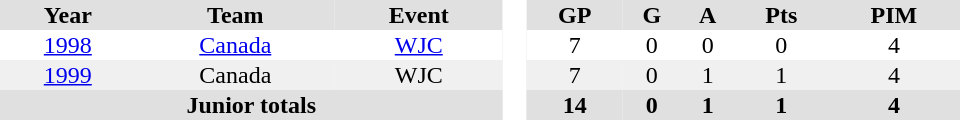<table border="0" cellpadding="1" cellspacing="0" style="text-align:center; width:40em">
<tr ALIGN="center" bgcolor="#e0e0e0">
<th>Year</th>
<th>Team</th>
<th>Event</th>
<th rowspan="99" bgcolor="#ffffff"> </th>
<th>GP</th>
<th>G</th>
<th>A</th>
<th>Pts</th>
<th>PIM</th>
</tr>
<tr>
<td><a href='#'>1998</a></td>
<td><a href='#'>Canada</a></td>
<td><a href='#'>WJC</a></td>
<td>7</td>
<td>0</td>
<td>0</td>
<td>0</td>
<td>4</td>
</tr>
<tr bgcolor="#f0f0f0">
<td><a href='#'>1999</a></td>
<td>Canada</td>
<td>WJC</td>
<td>7</td>
<td>0</td>
<td>1</td>
<td>1</td>
<td>4</td>
</tr>
<tr bgcolor="#e0e0e0">
<th colspan=3>Junior totals</th>
<th>14</th>
<th>0</th>
<th>1</th>
<th>1</th>
<th>4</th>
</tr>
</table>
